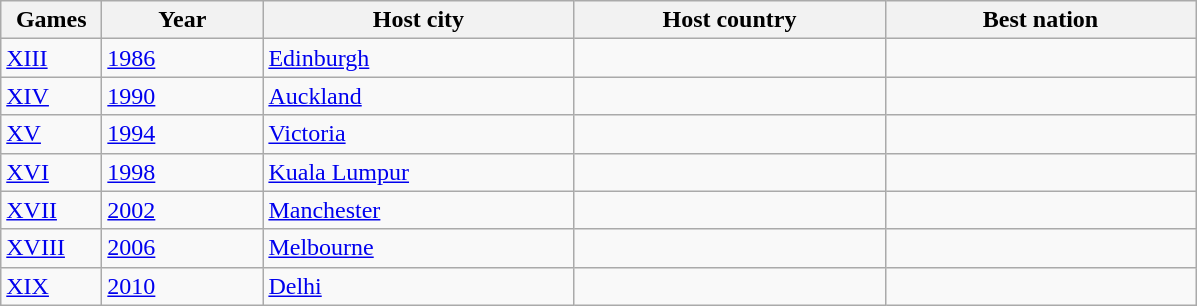<table class=wikitable>
<tr>
<th width=60>Games</th>
<th width=100>Year</th>
<th width=200>Host city</th>
<th width=200>Host country</th>
<th width=200>Best nation</th>
</tr>
<tr>
<td><a href='#'>XIII</a></td>
<td><a href='#'>1986</a></td>
<td><a href='#'>Edinburgh</a></td>
<td></td>
<td></td>
</tr>
<tr>
<td><a href='#'>XIV</a></td>
<td><a href='#'>1990</a></td>
<td><a href='#'>Auckland</a></td>
<td></td>
<td></td>
</tr>
<tr>
<td><a href='#'>XV</a></td>
<td><a href='#'>1994</a></td>
<td><a href='#'>Victoria</a></td>
<td></td>
<td></td>
</tr>
<tr>
<td><a href='#'>XVI</a></td>
<td><a href='#'>1998</a></td>
<td><a href='#'>Kuala Lumpur</a></td>
<td></td>
<td></td>
</tr>
<tr>
<td><a href='#'>XVII</a></td>
<td><a href='#'>2002</a></td>
<td><a href='#'>Manchester</a></td>
<td></td>
<td></td>
</tr>
<tr>
<td><a href='#'>XVIII</a></td>
<td><a href='#'>2006</a></td>
<td><a href='#'>Melbourne</a></td>
<td></td>
<td></td>
</tr>
<tr>
<td><a href='#'>XIX</a></td>
<td><a href='#'>2010</a></td>
<td><a href='#'>Delhi</a></td>
<td></td>
<td></td>
</tr>
</table>
